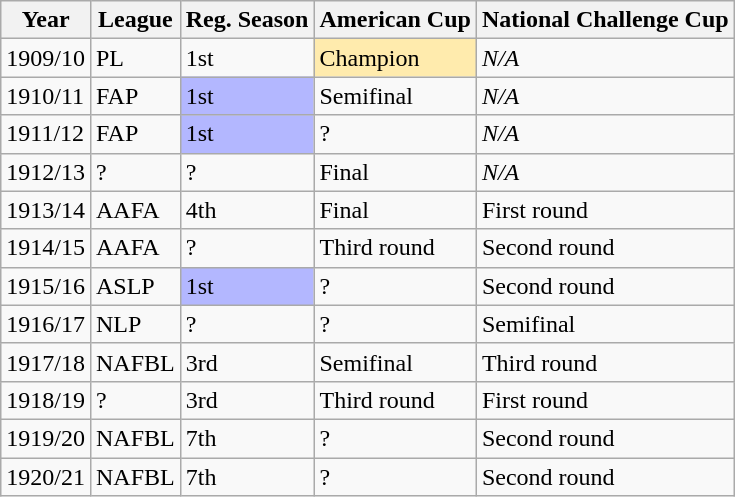<table class="wikitable">
<tr>
<th>Year</th>
<th>League</th>
<th>Reg. Season</th>
<th>American Cup</th>
<th>National Challenge Cup</th>
</tr>
<tr>
<td>1909/10</td>
<td>PL</td>
<td>1st</td>
<td style="background:#ffebad;">Champion</td>
<td><em>N/A</em></td>
</tr>
<tr>
<td>1910/11</td>
<td>FAP</td>
<td style="background:#b3b7ff;">1st</td>
<td>Semifinal</td>
<td><em>N/A</em></td>
</tr>
<tr>
<td>1911/12</td>
<td>FAP</td>
<td style="background:#b3b7ff;">1st</td>
<td>?</td>
<td><em>N/A</em></td>
</tr>
<tr>
<td>1912/13</td>
<td>?</td>
<td>?</td>
<td>Final</td>
<td><em>N/A</em></td>
</tr>
<tr>
<td>1913/14</td>
<td>AAFA</td>
<td>4th</td>
<td>Final</td>
<td>First round</td>
</tr>
<tr>
<td>1914/15</td>
<td>AAFA</td>
<td>?</td>
<td>Third round</td>
<td>Second round</td>
</tr>
<tr>
<td>1915/16</td>
<td>ASLP</td>
<td style="background:#b3b7ff;">1st</td>
<td>?</td>
<td>Second round</td>
</tr>
<tr>
<td>1916/17</td>
<td>NLP</td>
<td>?</td>
<td>?</td>
<td>Semifinal</td>
</tr>
<tr>
<td>1917/18</td>
<td>NAFBL</td>
<td>3rd</td>
<td>Semifinal</td>
<td>Third round</td>
</tr>
<tr>
<td>1918/19</td>
<td>?</td>
<td>3rd</td>
<td>Third round</td>
<td>First round</td>
</tr>
<tr>
<td>1919/20</td>
<td>NAFBL</td>
<td>7th</td>
<td>?</td>
<td>Second round</td>
</tr>
<tr>
<td>1920/21</td>
<td>NAFBL</td>
<td>7th</td>
<td>?</td>
<td>Second round</td>
</tr>
</table>
